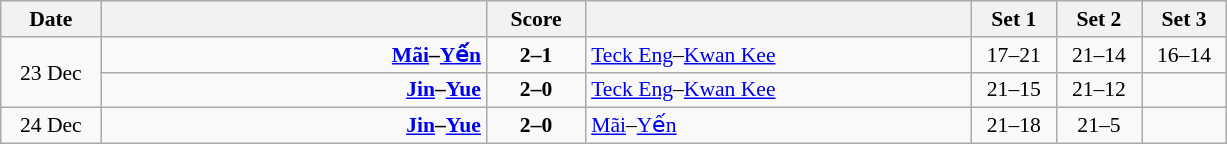<table class="wikitable" style="text-align: center; font-size:90% ">
<tr>
<th width="60">Date</th>
<th align="right" width="250"></th>
<th width="60">Score</th>
<th align="left" width="250"></th>
<th width="50">Set 1</th>
<th width="50">Set 2</th>
<th width="50">Set 3</th>
</tr>
<tr>
<td rowspan=2>23 Dec</td>
<td align=right><strong><a href='#'>Mãi</a>–<a href='#'>Yến</a> </strong></td>
<td align=center><strong>2–1</strong></td>
<td align=left> <a href='#'>Teck Eng</a>–<a href='#'>Kwan Kee</a></td>
<td>17–21</td>
<td>21–14</td>
<td>16–14</td>
</tr>
<tr>
<td align=right><strong><a href='#'>Jin</a>–<a href='#'>Yue</a> </strong></td>
<td align=center><strong>2–0</strong></td>
<td align=left> <a href='#'>Teck Eng</a>–<a href='#'>Kwan Kee</a></td>
<td>21–15</td>
<td>21–12</td>
<td></td>
</tr>
<tr>
<td>24 Dec</td>
<td align=right><strong><a href='#'>Jin</a>–<a href='#'>Yue</a> </strong></td>
<td align=center><strong>2–0</strong></td>
<td align=left> <a href='#'>Mãi</a>–<a href='#'>Yến</a></td>
<td>21–18</td>
<td>21–5</td>
<td></td>
</tr>
</table>
